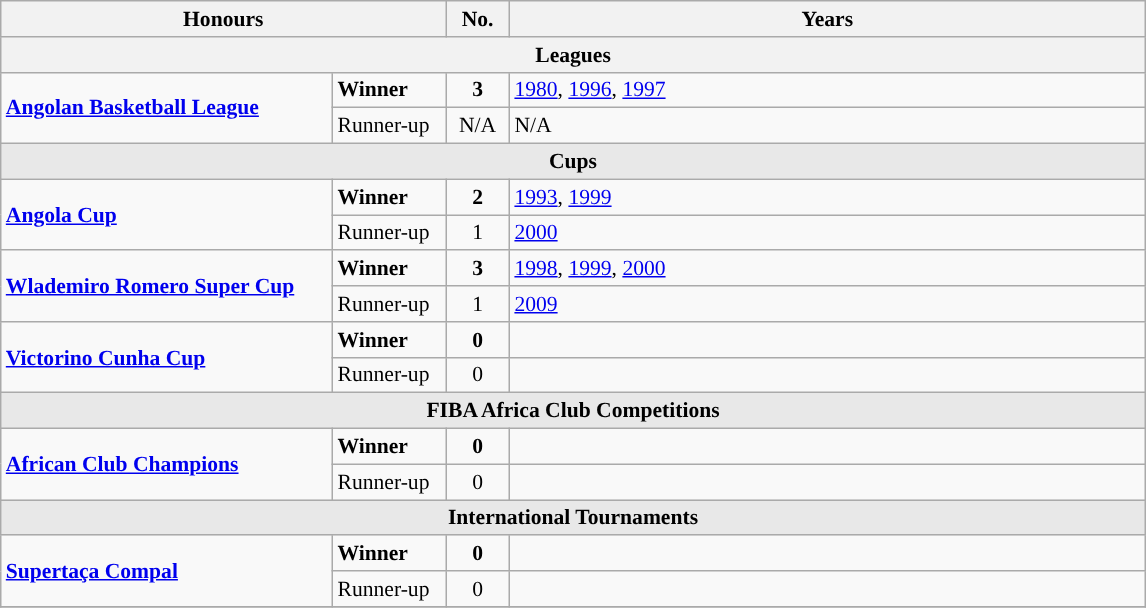<table class="wikitable" style="font-size: 90%;">
<tr>
<th width=35% colspan=2>Honours</th>
<th width=5%>No.</th>
<th width=50%>Years</th>
</tr>
<tr>
<th colspan="6">Leagues</th>
</tr>
<tr>
<td rowspan=2><strong><a href='#'>Angolan Basketball League</a></strong></td>
<td><strong>Winner</strong></td>
<td align=center><strong>3</strong></td>
<td><a href='#'>1980</a>, <a href='#'>1996</a>, <a href='#'>1997</a></td>
</tr>
<tr>
<td>Runner-up</td>
<td align=center>N/A</td>
<td>N/A</td>
</tr>
<tr>
<th colspan="6" style="background:#E8E8E8;">Cups</th>
</tr>
<tr>
<td rowspan=2><strong><a href='#'>Angola Cup</a></strong></td>
<td><strong>Winner</strong></td>
<td align=center><strong>2</strong></td>
<td><a href='#'>1993</a>, <a href='#'>1999</a></td>
</tr>
<tr>
<td>Runner-up</td>
<td align=center>1</td>
<td><a href='#'>2000</a></td>
</tr>
<tr>
<td rowspan=2><strong><a href='#'>Wlademiro Romero Super Cup</a></strong></td>
<td><strong>Winner</strong></td>
<td align=center><strong>3</strong></td>
<td><a href='#'>1998</a>, <a href='#'>1999</a>, <a href='#'>2000</a></td>
</tr>
<tr>
<td>Runner-up</td>
<td align=center>1</td>
<td><a href='#'>2009</a></td>
</tr>
<tr>
<td rowspan=2><strong><a href='#'>Victorino Cunha Cup</a></strong></td>
<td><strong>Winner</strong></td>
<td align=center><strong>0</strong></td>
<td></td>
</tr>
<tr>
<td>Runner-up</td>
<td align=center>0</td>
<td></td>
</tr>
<tr>
<th colspan="6" style="background:#E8E8E8;">FIBA Africa Club Competitions</th>
</tr>
<tr>
<td rowspan=2><strong><a href='#'>African Club Champions</a></strong></td>
<td><strong>Winner</strong></td>
<td align=center><strong>0</strong></td>
<td></td>
</tr>
<tr>
<td>Runner-up</td>
<td align=center>0</td>
<td></td>
</tr>
<tr>
<th colspan="6" style="background:#E8E8E8;">International Tournaments</th>
</tr>
<tr>
<td rowspan=2><strong><a href='#'>Supertaça Compal</a></strong></td>
<td><strong>Winner</strong></td>
<td align=center><strong>0</strong></td>
<td></td>
</tr>
<tr>
<td>Runner-up</td>
<td align=center>0</td>
<td></td>
</tr>
<tr>
</tr>
</table>
